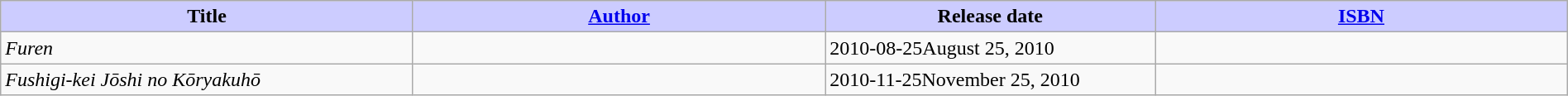<table class="wikitable" style="width: 100%;">
<tr>
<th width=25% style="background:#ccf;">Title</th>
<th width=25% style="background:#ccf;"><a href='#'>Author</a></th>
<th width=20% style="background:#ccf;">Release date</th>
<th width=25% style="background:#ccf;"><a href='#'>ISBN</a></th>
</tr>
<tr>
<td><em>Furen</em></td>
<td></td>
<td><span>2010-08-25</span>August 25, 2010</td>
<td></td>
</tr>
<tr>
<td><em>Fushigi-kei Jōshi no Kōryakuhō</em></td>
<td></td>
<td><span>2010-11-25</span>November 25, 2010</td>
<td></td>
</tr>
</table>
